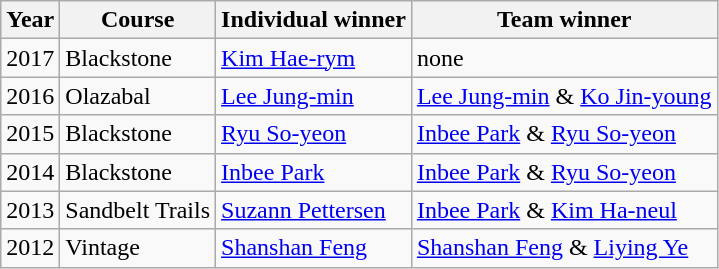<table class=wikitable>
<tr>
<th>Year</th>
<th>Course</th>
<th>Individual winner</th>
<th>Team winner</th>
</tr>
<tr>
<td>2017</td>
<td>Blackstone</td>
<td> <a href='#'>Kim Hae-rym</a></td>
<td>none</td>
</tr>
<tr>
<td>2016</td>
<td>Olazabal</td>
<td> <a href='#'>Lee Jung-min</a></td>
<td> <a href='#'>Lee Jung-min</a> & <a href='#'>Ko Jin-young</a></td>
</tr>
<tr>
<td>2015</td>
<td>Blackstone</td>
<td> <a href='#'>Ryu So-yeon</a></td>
<td> <a href='#'>Inbee Park</a> & <a href='#'>Ryu So-yeon</a></td>
</tr>
<tr>
<td>2014</td>
<td>Blackstone</td>
<td> <a href='#'>Inbee Park</a></td>
<td> <a href='#'>Inbee Park</a> & <a href='#'>Ryu So-yeon</a></td>
</tr>
<tr>
<td>2013</td>
<td>Sandbelt Trails</td>
<td> <a href='#'>Suzann Pettersen</a></td>
<td> <a href='#'>Inbee Park</a> & <a href='#'>Kim Ha-neul</a></td>
</tr>
<tr>
<td>2012</td>
<td>Vintage</td>
<td> <a href='#'>Shanshan Feng</a></td>
<td> <a href='#'>Shanshan Feng</a> & <a href='#'>Liying Ye</a></td>
</tr>
</table>
